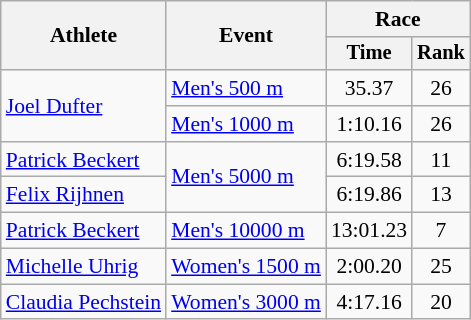<table class=wikitable style="font-size:90%; text-align:center">
<tr>
<th rowspan=2>Athlete</th>
<th rowspan=2>Event</th>
<th colspan="2">Race</th>
</tr>
<tr style="font-size:95%">
<th>Time</th>
<th>Rank</th>
</tr>
<tr>
<td align=left rowspan=2><a href='#'>Joel Dufter</a></td>
<td align=left><a href='#'>Men's 500 m</a></td>
<td>35.37</td>
<td>26</td>
</tr>
<tr>
<td align=left><a href='#'>Men's 1000 m</a></td>
<td>1:10.16</td>
<td>26</td>
</tr>
<tr>
<td align=left><a href='#'>Patrick Beckert</a></td>
<td align=left rowspan=2><a href='#'>Men's 5000 m</a></td>
<td>6:19.58</td>
<td>11</td>
</tr>
<tr>
<td align=left><a href='#'>Felix Rijhnen</a></td>
<td>6:19.86</td>
<td>13</td>
</tr>
<tr>
<td align=left><a href='#'>Patrick Beckert</a></td>
<td align=left><a href='#'>Men's 10000 m</a></td>
<td>13:01.23</td>
<td>7</td>
</tr>
<tr>
<td align=left><a href='#'>Michelle Uhrig</a></td>
<td align=left><a href='#'>Women's 1500 m</a></td>
<td>2:00.20</td>
<td>25</td>
</tr>
<tr>
<td align=left><a href='#'>Claudia Pechstein</a></td>
<td align=left><a href='#'>Women's 3000 m</a></td>
<td>4:17.16</td>
<td>20</td>
</tr>
</table>
